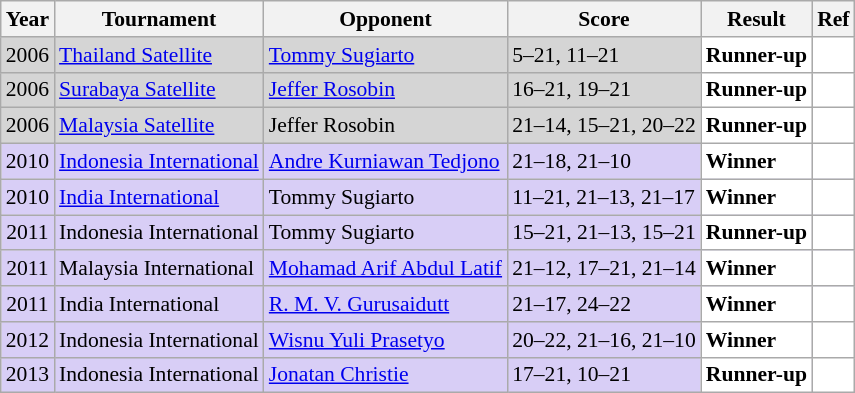<table class="sortable wikitable" style="font-size: 90%;">
<tr>
<th>Year</th>
<th>Tournament</th>
<th>Opponent</th>
<th>Score</th>
<th>Result</th>
<th>Ref</th>
</tr>
<tr style="background:#D5D5D5">
<td align="center">2006</td>
<td align="left"><a href='#'>Thailand Satellite</a></td>
<td align="left"> <a href='#'>Tommy Sugiarto</a></td>
<td align="left">5–21, 11–21</td>
<td style="text-align:left; background:white"> <strong>Runner-up</strong></td>
<td style="text-align:center; background:white"></td>
</tr>
<tr style="background:#D5D5D5">
<td align="center">2006</td>
<td align="left"><a href='#'>Surabaya Satellite</a></td>
<td align="left"> <a href='#'>Jeffer Rosobin</a></td>
<td align="left">16–21, 19–21</td>
<td style="text-align:left; background:white"> <strong>Runner-up</strong></td>
<td style="text-align:center; background:white"></td>
</tr>
<tr style="background:#D5D5D5">
<td align="center">2006</td>
<td align="left"><a href='#'>Malaysia Satellite</a></td>
<td align="left"> Jeffer Rosobin</td>
<td align="left">21–14, 15–21, 20–22</td>
<td style="text-align:left; background:white"> <strong>Runner-up</strong></td>
<td style="text-align:center; background:white"></td>
</tr>
<tr style="background:#D8CEF6">
<td align="center">2010</td>
<td align="left"><a href='#'>Indonesia International</a></td>
<td align="left"> <a href='#'>Andre Kurniawan Tedjono</a></td>
<td align="left">21–18, 21–10</td>
<td style="text-align:left; background:white"> <strong>Winner</strong></td>
<td style="text-align:center; background:white"></td>
</tr>
<tr style="background:#D8CEF6">
<td align="center">2010</td>
<td align="left"><a href='#'>India International</a></td>
<td align="left"> Tommy Sugiarto</td>
<td align="left">11–21, 21–13, 21–17</td>
<td style="text-align:left; background:white"> <strong>Winner</strong></td>
<td style="text-align:center; background:white"></td>
</tr>
<tr style="background:#D8CEF6">
<td align="center">2011</td>
<td align="left">Indonesia International</td>
<td align="left"> Tommy Sugiarto</td>
<td align="left">15–21, 21–13, 15–21</td>
<td style="text-align:left; background:white"> <strong>Runner-up</strong></td>
<td style="text-align:center; background:white"></td>
</tr>
<tr style="background:#D8CEF6">
<td align="center">2011</td>
<td align="left">Malaysia International</td>
<td align="left"> <a href='#'>Mohamad Arif Abdul Latif</a></td>
<td align="left">21–12, 17–21, 21–14</td>
<td style="text-align:left; background:white"> <strong>Winner</strong></td>
<td style="text-align:center; background:white"></td>
</tr>
<tr style="background:#D8CEF6">
<td align="center">2011</td>
<td align="left">India International</td>
<td align="left"> <a href='#'>R. M. V. Gurusaidutt</a></td>
<td align="left">21–17, 24–22</td>
<td style="text-align:left; background:white"> <strong>Winner</strong></td>
<td style="text-align:center; background:white"></td>
</tr>
<tr style="background:#D8CEF6">
<td align="center">2012</td>
<td align="left">Indonesia International</td>
<td align="left"> <a href='#'>Wisnu Yuli Prasetyo</a></td>
<td align="left">20–22, 21–16, 21–10</td>
<td style="text-align:left; background:white"> <strong>Winner</strong></td>
<td style="text-align:center; background:white"></td>
</tr>
<tr style="background:#D8CEF6">
<td align="center">2013</td>
<td align="left">Indonesia International</td>
<td align="left"> <a href='#'>Jonatan Christie</a></td>
<td align="left">17–21, 10–21</td>
<td style="text-align:left; background:white"> <strong>Runner-up</strong></td>
<td style="text-align:center; background:white"></td>
</tr>
</table>
